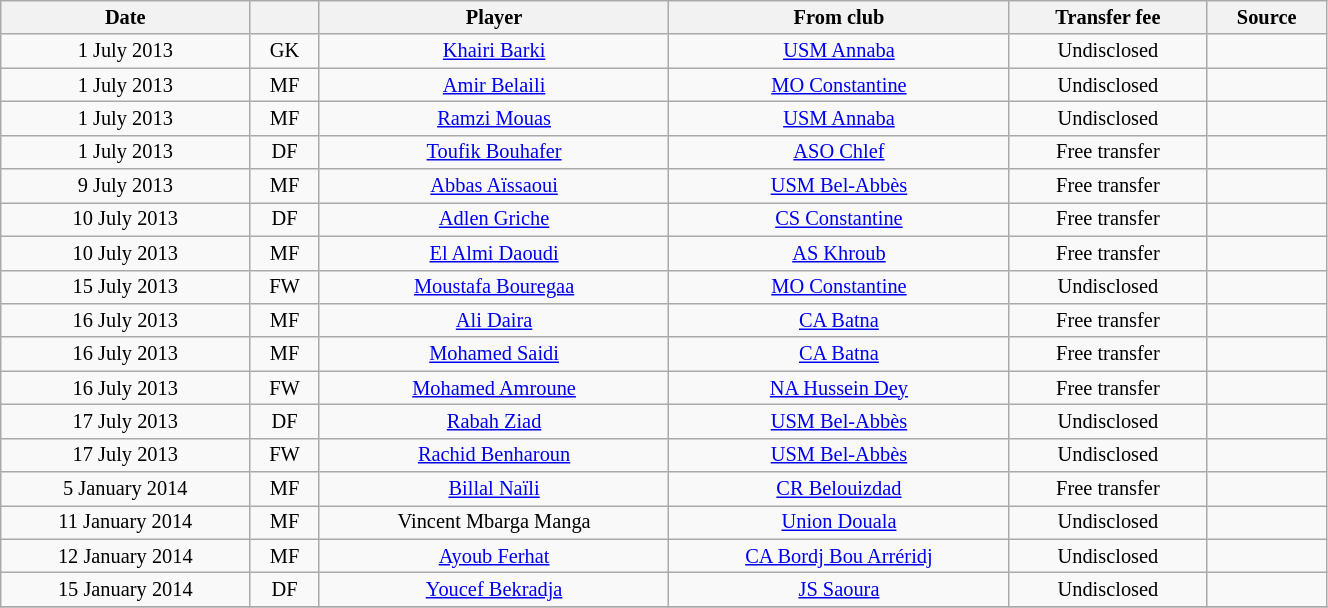<table class="wikitable sortable" style="width:70%; text-align:center; font-size:85%; text-align:centre;">
<tr>
<th>Date</th>
<th></th>
<th>Player</th>
<th>From club</th>
<th>Transfer fee</th>
<th>Source</th>
</tr>
<tr>
<td>1 July 2013</td>
<td>GK</td>
<td> <a href='#'>Khairi Barki</a></td>
<td><a href='#'>USM Annaba</a></td>
<td>Undisclosed</td>
<td></td>
</tr>
<tr>
<td>1 July 2013</td>
<td>MF</td>
<td> <a href='#'>Amir Belaili</a></td>
<td><a href='#'>MO Constantine</a></td>
<td>Undisclosed</td>
<td></td>
</tr>
<tr>
<td>1 July 2013</td>
<td>MF</td>
<td> <a href='#'>Ramzi Mouas</a></td>
<td><a href='#'>USM Annaba</a></td>
<td>Undisclosed</td>
<td></td>
</tr>
<tr>
<td>1 July 2013</td>
<td>DF</td>
<td> <a href='#'>Toufik Bouhafer</a></td>
<td><a href='#'>ASO Chlef</a></td>
<td>Free transfer</td>
<td></td>
</tr>
<tr>
<td>9 July 2013</td>
<td>MF</td>
<td> <a href='#'>Abbas Aïssaoui</a></td>
<td><a href='#'>USM Bel-Abbès</a></td>
<td>Free transfer</td>
<td></td>
</tr>
<tr>
<td>10 July 2013</td>
<td>DF</td>
<td> <a href='#'>Adlen Griche</a></td>
<td><a href='#'>CS Constantine</a></td>
<td>Free transfer</td>
<td></td>
</tr>
<tr>
<td>10 July 2013</td>
<td>MF</td>
<td> <a href='#'>El Almi Daoudi</a></td>
<td><a href='#'>AS Khroub</a></td>
<td>Free transfer</td>
<td></td>
</tr>
<tr>
<td>15 July 2013</td>
<td>FW</td>
<td> <a href='#'>Moustafa Bouregaa</a></td>
<td><a href='#'>MO Constantine</a></td>
<td>Undisclosed</td>
<td></td>
</tr>
<tr>
<td>16 July 2013</td>
<td>MF</td>
<td> <a href='#'>Ali Daira</a></td>
<td><a href='#'>CA Batna</a></td>
<td>Free transfer</td>
<td></td>
</tr>
<tr>
<td>16 July 2013</td>
<td>MF</td>
<td> <a href='#'>Mohamed Saidi</a></td>
<td><a href='#'>CA Batna</a></td>
<td>Free transfer</td>
<td></td>
</tr>
<tr>
<td>16 July 2013</td>
<td>FW</td>
<td> <a href='#'>Mohamed Amroune</a></td>
<td><a href='#'>NA Hussein Dey</a></td>
<td>Free transfer</td>
<td></td>
</tr>
<tr>
<td>17 July 2013</td>
<td>DF</td>
<td> <a href='#'>Rabah Ziad</a></td>
<td><a href='#'>USM Bel-Abbès</a></td>
<td>Undisclosed</td>
<td></td>
</tr>
<tr>
<td>17 July 2013</td>
<td>FW</td>
<td> <a href='#'>Rachid Benharoun</a></td>
<td><a href='#'>USM Bel-Abbès</a></td>
<td>Undisclosed</td>
<td></td>
</tr>
<tr>
<td>5 January 2014</td>
<td>MF</td>
<td> <a href='#'>Billal Naïli</a></td>
<td><a href='#'>CR Belouizdad</a></td>
<td>Free transfer</td>
<td></td>
</tr>
<tr>
<td>11 January 2014</td>
<td>MF</td>
<td> Vincent Mbarga Manga</td>
<td> <a href='#'>Union Douala</a></td>
<td>Undisclosed</td>
<td></td>
</tr>
<tr>
<td>12 January 2014</td>
<td>MF</td>
<td> <a href='#'>Ayoub Ferhat</a></td>
<td><a href='#'>CA Bordj Bou Arréridj</a></td>
<td>Undisclosed</td>
<td></td>
</tr>
<tr>
<td>15 January 2014</td>
<td>DF</td>
<td> <a href='#'>Youcef Bekradja</a></td>
<td><a href='#'>JS Saoura</a></td>
<td>Undisclosed</td>
<td></td>
</tr>
<tr>
</tr>
</table>
